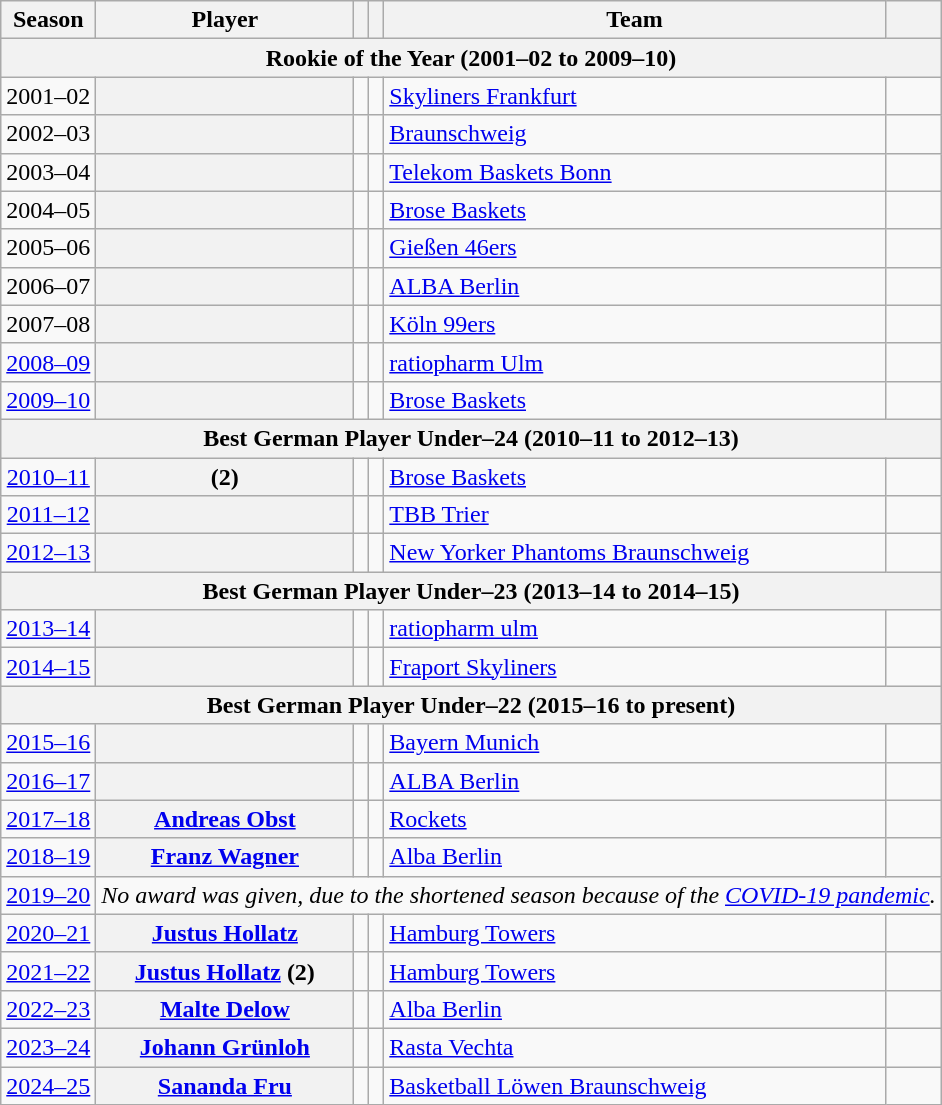<table class="wikitable plainrowheaders sortable" summary="Season (sortable), Player (sortable), Position (sortable), Team (sortable), and References">
<tr>
<th scope="col">Season</th>
<th scope="col">Player</th>
<th scope="col"></th>
<th scope="col"></th>
<th scope="col">Team</th>
<th scope="col" width=30 class="unsortable"></th>
</tr>
<tr>
<th colspan="6">Rookie of the Year (2001–02 to 2009–10)</th>
</tr>
<tr>
<td style="text-align:center;">2001–02</td>
<th scope="row"></th>
<td style="text-align:center;"></td>
<td style="text-align:center;"></td>
<td><a href='#'>Skyliners Frankfurt</a></td>
<td align=center></td>
</tr>
<tr>
<td style="text-align:center;">2002–03</td>
<th scope="row"></th>
<td style="text-align:center;"></td>
<td style="text-align:center;"></td>
<td><a href='#'>Braunschweig</a></td>
<td align=center></td>
</tr>
<tr>
<td style="text-align:center;">2003–04</td>
<th scope="row"></th>
<td style="text-align:center;"></td>
<td style="text-align:center;"></td>
<td><a href='#'>Telekom Baskets Bonn</a></td>
<td align=center></td>
</tr>
<tr>
<td style="text-align:center;">2004–05</td>
<th scope="row"></th>
<td style="text-align:center;"></td>
<td style="text-align:center;"></td>
<td><a href='#'>Brose Baskets</a></td>
<td align=center></td>
</tr>
<tr>
<td style="text-align:center;">2005–06</td>
<th scope="row"></th>
<td style="text-align:center;"></td>
<td style="text-align:center;"></td>
<td><a href='#'>Gießen 46ers</a></td>
<td align=center></td>
</tr>
<tr>
<td style="text-align:center;">2006–07</td>
<th scope="row"></th>
<td style="text-align:center;"></td>
<td style="text-align:center;"></td>
<td><a href='#'>ALBA Berlin</a></td>
<td align=center></td>
</tr>
<tr>
<td style="text-align:center;">2007–08</td>
<th scope="row"></th>
<td style="text-align:center;"></td>
<td style="text-align:center;"></td>
<td><a href='#'>Köln 99ers</a></td>
<td align=center></td>
</tr>
<tr>
<td style="text-align:center;"><a href='#'>2008–09</a></td>
<th scope="row"></th>
<td style="text-align:center;"></td>
<td style="text-align:center;"></td>
<td><a href='#'>ratiopharm Ulm</a></td>
<td align=center></td>
</tr>
<tr>
<td style="text-align:center;"><a href='#'>2009–10</a></td>
<th scope="row"></th>
<td style="text-align:center;"></td>
<td style="text-align:center;"></td>
<td><a href='#'>Brose Baskets</a></td>
<td align=center></td>
</tr>
<tr>
<th colspan="6">Best German Player Under–24 (2010–11 to 2012–13)</th>
</tr>
<tr>
<td style="text-align:center;"><a href='#'>2010–11</a></td>
<th scope="row"> (2)</th>
<td style="text-align:center;"></td>
<td style="text-align:center;"></td>
<td><a href='#'>Brose Baskets</a></td>
<td align=center></td>
</tr>
<tr>
<td style="text-align:center;"><a href='#'>2011–12</a></td>
<th scope="row"></th>
<td style="text-align:center;"></td>
<td style="text-align:center;"></td>
<td><a href='#'>TBB Trier</a></td>
<td align=center></td>
</tr>
<tr>
<td style="text-align:center;"><a href='#'>2012–13</a></td>
<th scope="row"></th>
<td style="text-align:center;"></td>
<td style="text-align:center;"></td>
<td><a href='#'>New Yorker Phantoms Braunschweig</a></td>
<td align=center></td>
</tr>
<tr>
<th colspan="6">Best German Player Under–23 (2013–14 to 2014–15)</th>
</tr>
<tr>
<td style="text-align:center;"><a href='#'>2013–14</a></td>
<th scope="row"></th>
<td style="text-align:center;"></td>
<td style="text-align:center;"></td>
<td><a href='#'>ratiopharm ulm</a></td>
<td align=center></td>
</tr>
<tr>
<td align=center><a href='#'>2014–15</a></td>
<th scope="row"></th>
<td align=center></td>
<td style="text-align:center;"></td>
<td><a href='#'>Fraport Skyliners</a></td>
<td align=center></td>
</tr>
<tr>
<th colspan="6">Best German Player Under–22 (2015–16 to present)</th>
</tr>
<tr>
<td align=center><a href='#'>2015–16</a></td>
<th scope="row"></th>
<td align=center></td>
<td style="text-align:center;"></td>
<td><a href='#'>Bayern Munich</a></td>
<td align=center></td>
</tr>
<tr>
<td align=center><a href='#'>2016–17</a></td>
<th scope="row"></th>
<td align=center></td>
<td style="text-align:center;"></td>
<td><a href='#'>ALBA Berlin</a></td>
<td align=center></td>
</tr>
<tr>
<td align=center><a href='#'>2017–18</a></td>
<th scope="row"><a href='#'>Andreas Obst</a></th>
<td align=center></td>
<td style="text-align:center;"></td>
<td><a href='#'>Rockets</a></td>
<td align=center></td>
</tr>
<tr>
<td align=center><a href='#'>2018–19</a></td>
<th scope="row"><a href='#'>Franz Wagner</a></th>
<td align=center></td>
<td style="text-align:center;"></td>
<td><a href='#'>Alba Berlin</a></td>
<td align=center></td>
</tr>
<tr>
<td align=center><a href='#'>2019–20</a></td>
<td colspan=5 align=center><em>No award was given, due to the shortened season because of the <a href='#'>COVID-19 pandemic</a>.</em></td>
</tr>
<tr>
<td align=center><a href='#'>2020–21</a></td>
<th scope="row"><a href='#'>Justus Hollatz</a></th>
<td align=center></td>
<td style="text-align:center;"></td>
<td><a href='#'>Hamburg Towers</a></td>
<td align=center></td>
</tr>
<tr>
<td align=center><a href='#'>2021–22</a></td>
<th scope="row"><a href='#'>Justus Hollatz</a> (2)</th>
<td align=center></td>
<td style="text-align:center;"></td>
<td><a href='#'>Hamburg Towers</a></td>
<td align=center></td>
</tr>
<tr>
<td align=center><a href='#'>2022–23</a></td>
<th scope="row"><a href='#'>Malte Delow</a></th>
<td align=center></td>
<td style="text-align:center;"></td>
<td><a href='#'>Alba Berlin</a></td>
<td align=center></td>
</tr>
<tr>
<td align=center><a href='#'>2023–24</a></td>
<th scope="row"><a href='#'>Johann Grünloh</a></th>
<td align=center></td>
<td style="text-align:center;"></td>
<td><a href='#'>Rasta Vechta</a></td>
<td align=center></td>
</tr>
<tr>
<td align=center><a href='#'>2024–25</a></td>
<th scope="row"><a href='#'>Sananda Fru</a></th>
<td align=center></td>
<td style="text-align:center;"></td>
<td><a href='#'>Basketball Löwen Braunschweig</a></td>
<td align=center></td>
</tr>
</table>
